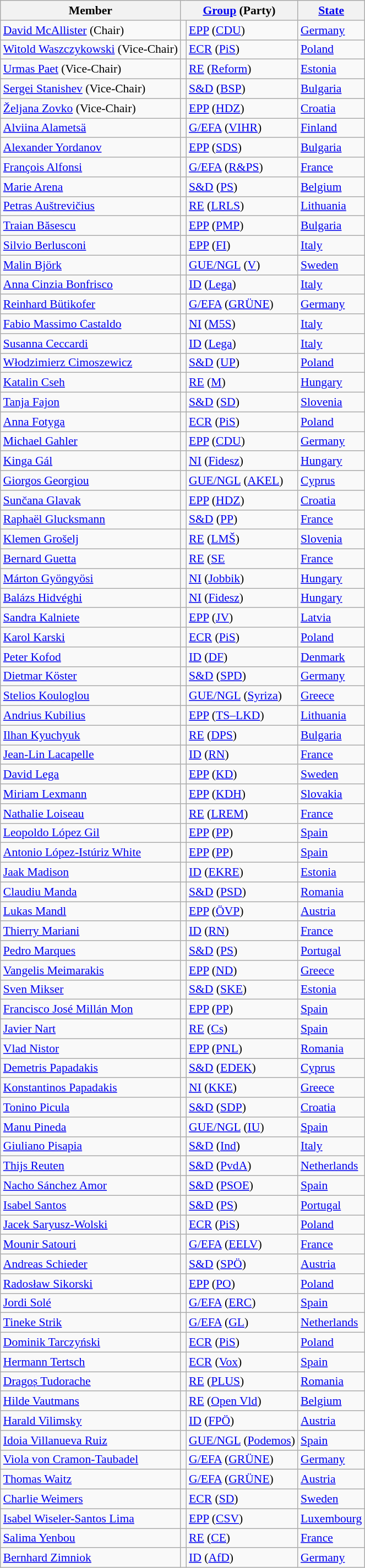<table class="wikitable sortable mw-collapsible mw-collapsed" style="font-size:90%">
<tr>
<th>Member</th>
<th colspan=2><a href='#'>Group</a> (Party)</th>
<th><a href='#'>State</a></th>
</tr>
<tr>
<td><a href='#'>David McAllister</a> (Chair)</td>
<td bgcolor=></td>
<td><a href='#'>EPP</a> (<a href='#'>CDU</a>)</td>
<td><a href='#'>Germany</a></td>
</tr>
<tr>
<td><a href='#'>Witold Waszczykowski</a> (Vice-Chair)</td>
<td bgcolor=></td>
<td><a href='#'>ECR</a> (<a href='#'>PiS</a>)</td>
<td><a href='#'>Poland</a></td>
</tr>
<tr>
<td><a href='#'>Urmas Paet</a> (Vice-Chair)</td>
<td bgcolor=></td>
<td><a href='#'>RE</a> (<a href='#'>Reform</a>)</td>
<td><a href='#'>Estonia</a></td>
</tr>
<tr>
<td><a href='#'>Sergei Stanishev</a> (Vice-Chair)</td>
<td bgcolor=></td>
<td><a href='#'>S&D</a> (<a href='#'>BSP</a>)</td>
<td><a href='#'>Bulgaria</a></td>
</tr>
<tr>
<td><a href='#'>Željana Zovko</a> (Vice-Chair)</td>
<td bgcolor=></td>
<td><a href='#'>EPP</a> (<a href='#'>HDZ</a>)</td>
<td><a href='#'>Croatia</a></td>
</tr>
<tr>
<td><a href='#'>Alviina Alametsä</a></td>
<td bgcolor=></td>
<td><a href='#'>G/EFA</a> (<a href='#'>VIHR</a>)</td>
<td><a href='#'>Finland</a></td>
</tr>
<tr>
<td><a href='#'>Alexander Yordanov</a></td>
<td bgcolor=></td>
<td><a href='#'>EPP</a> (<a href='#'>SDS</a>)</td>
<td><a href='#'>Bulgaria</a></td>
</tr>
<tr>
<td><a href='#'>François Alfonsi</a></td>
<td bgcolor=></td>
<td><a href='#'>G/EFA</a> (<a href='#'>R&PS</a>)</td>
<td><a href='#'>France</a></td>
</tr>
<tr>
<td><a href='#'>Marie Arena</a></td>
<td bgcolor=></td>
<td><a href='#'>S&D</a> (<a href='#'>PS</a>)</td>
<td><a href='#'>Belgium</a></td>
</tr>
<tr>
<td><a href='#'>Petras Auštrevičius</a></td>
<td bgcolor=></td>
<td><a href='#'>RE</a> (<a href='#'>LRLS</a>)</td>
<td><a href='#'>Lithuania</a></td>
</tr>
<tr>
<td><a href='#'>Traian Băsescu</a></td>
<td bgcolor=></td>
<td><a href='#'>EPP</a> (<a href='#'>PMP</a>)</td>
<td><a href='#'>Bulgaria</a></td>
</tr>
<tr>
<td><a href='#'>Silvio Berlusconi</a></td>
<td bgcolor=></td>
<td><a href='#'>EPP</a> (<a href='#'>FI</a>)</td>
<td><a href='#'>Italy</a></td>
</tr>
<tr>
<td><a href='#'>Malin Björk</a></td>
<td bgcolor=></td>
<td><a href='#'>GUE/NGL</a> (<a href='#'>V</a>)</td>
<td><a href='#'>Sweden</a></td>
</tr>
<tr>
<td><a href='#'>Anna Cinzia Bonfrisco</a></td>
<td bgcolor=></td>
<td><a href='#'>ID</a> (<a href='#'>Lega</a>)</td>
<td><a href='#'>Italy</a></td>
</tr>
<tr>
<td><a href='#'>Reinhard Bütikofer</a></td>
<td bgcolor=></td>
<td><a href='#'>G/EFA</a> (<a href='#'>GRÜNE</a>)</td>
<td><a href='#'>Germany</a></td>
</tr>
<tr>
<td><a href='#'>Fabio Massimo Castaldo</a></td>
<td bgcolor=></td>
<td><a href='#'>NI</a> (<a href='#'>M5S</a>)</td>
<td><a href='#'>Italy</a></td>
</tr>
<tr>
<td><a href='#'>Susanna Ceccardi</a></td>
<td bgcolor=></td>
<td><a href='#'>ID</a> (<a href='#'>Lega</a>)</td>
<td><a href='#'>Italy</a></td>
</tr>
<tr>
<td><a href='#'>Włodzimierz Cimoszewicz</a></td>
<td bgcolor=></td>
<td><a href='#'>S&D</a> (<a href='#'>UP</a>)</td>
<td><a href='#'>Poland</a></td>
</tr>
<tr>
<td><a href='#'>Katalin Cseh</a></td>
<td bgcolor=></td>
<td><a href='#'>RE</a> (<a href='#'>M</a>)</td>
<td><a href='#'>Hungary</a></td>
</tr>
<tr>
<td><a href='#'>Tanja Fajon</a></td>
<td bgcolor=></td>
<td><a href='#'>S&D</a> (<a href='#'>SD</a>)</td>
<td><a href='#'>Slovenia</a></td>
</tr>
<tr>
<td><a href='#'>Anna Fotyga</a></td>
<td bgcolor=></td>
<td><a href='#'>ECR</a> (<a href='#'>PiS</a>)</td>
<td><a href='#'>Poland</a></td>
</tr>
<tr>
<td><a href='#'>Michael Gahler</a></td>
<td bgcolor=></td>
<td><a href='#'>EPP</a> (<a href='#'>CDU</a>)</td>
<td><a href='#'>Germany</a></td>
</tr>
<tr>
<td><a href='#'>Kinga Gál</a></td>
<td bgcolor=></td>
<td><a href='#'>NI</a> (<a href='#'>Fidesz</a>)</td>
<td><a href='#'>Hungary</a></td>
</tr>
<tr>
<td><a href='#'>Giorgos Georgiou</a></td>
<td bgcolor=></td>
<td><a href='#'>GUE/NGL</a> (<a href='#'>AKEL</a>)</td>
<td><a href='#'>Cyprus</a></td>
</tr>
<tr>
<td><a href='#'>Sunčana Glavak</a></td>
<td bgcolor=></td>
<td><a href='#'>EPP</a> (<a href='#'>HDZ</a>)</td>
<td><a href='#'>Croatia</a></td>
</tr>
<tr>
<td><a href='#'>Raphaël Glucksmann</a></td>
<td bgcolor=></td>
<td><a href='#'>S&D</a> (<a href='#'>PP</a>)</td>
<td><a href='#'>France</a></td>
</tr>
<tr>
<td><a href='#'>Klemen Grošelj</a></td>
<td bgcolor=></td>
<td><a href='#'>RE</a> (<a href='#'>LMŠ</a>)</td>
<td><a href='#'>Slovenia</a></td>
</tr>
<tr>
<td><a href='#'>Bernard Guetta</a></td>
<td bgcolor=></td>
<td><a href='#'>RE</a> (<a href='#'>SE</a></td>
<td><a href='#'>France</a></td>
</tr>
<tr>
<td><a href='#'>Márton Gyöngyösi</a></td>
<td bgcolor=></td>
<td><a href='#'>NI</a> (<a href='#'>Jobbik</a>)</td>
<td><a href='#'>Hungary</a></td>
</tr>
<tr>
<td><a href='#'>Balázs Hidvéghi</a></td>
<td bgcolor=></td>
<td><a href='#'>NI</a> (<a href='#'>Fidesz</a>)</td>
<td><a href='#'>Hungary</a></td>
</tr>
<tr>
<td><a href='#'>Sandra Kalniete</a></td>
<td bgcolor=></td>
<td><a href='#'>EPP</a> (<a href='#'>JV</a>)</td>
<td><a href='#'>Latvia</a></td>
</tr>
<tr>
<td><a href='#'>Karol Karski</a></td>
<td bgcolor=></td>
<td><a href='#'>ECR</a> (<a href='#'>PiS</a>)</td>
<td><a href='#'>Poland</a></td>
</tr>
<tr>
<td><a href='#'>Peter Kofod</a></td>
<td bgcolor=></td>
<td><a href='#'>ID</a> (<a href='#'>DF</a>)</td>
<td><a href='#'>Denmark</a></td>
</tr>
<tr>
<td><a href='#'>Dietmar Köster</a></td>
<td bgcolor=></td>
<td><a href='#'>S&D</a> (<a href='#'>SPD</a>)</td>
<td><a href='#'>Germany</a></td>
</tr>
<tr>
<td><a href='#'>Stelios Kouloglou</a></td>
<td bgcolor=></td>
<td><a href='#'>GUE/NGL</a> (<a href='#'>Syriza</a>)</td>
<td><a href='#'>Greece</a></td>
</tr>
<tr>
<td><a href='#'>Andrius Kubilius</a></td>
<td bgcolor=></td>
<td><a href='#'>EPP</a> (<a href='#'>TS–LKD</a>)</td>
<td><a href='#'>Lithuania</a></td>
</tr>
<tr>
<td><a href='#'>Ilhan Kyuchyuk</a></td>
<td bgcolor=></td>
<td><a href='#'>RE</a> (<a href='#'>DPS</a>)</td>
<td><a href='#'>Bulgaria</a></td>
</tr>
<tr>
<td><a href='#'>Jean-Lin Lacapelle</a></td>
<td bgcolor=></td>
<td><a href='#'>ID</a> (<a href='#'>RN</a>)</td>
<td><a href='#'>France</a></td>
</tr>
<tr>
<td><a href='#'>David Lega</a></td>
<td bgcolor=></td>
<td><a href='#'>EPP</a> (<a href='#'>KD</a>)</td>
<td><a href='#'>Sweden</a></td>
</tr>
<tr>
<td><a href='#'>Miriam Lexmann</a></td>
<td bgcolor=></td>
<td><a href='#'>EPP</a> (<a href='#'>KDH</a>)</td>
<td><a href='#'>Slovakia</a></td>
</tr>
<tr>
<td><a href='#'>Nathalie Loiseau</a></td>
<td bgcolor=></td>
<td><a href='#'>RE</a> (<a href='#'>LREM</a>)</td>
<td><a href='#'>France</a></td>
</tr>
<tr>
<td><a href='#'>Leopoldo López Gil</a></td>
<td bgcolor=></td>
<td><a href='#'>EPP</a> (<a href='#'>PP</a>)</td>
<td><a href='#'>Spain</a></td>
</tr>
<tr>
<td><a href='#'>Antonio López-Istúriz White</a></td>
<td bgcolor=></td>
<td><a href='#'>EPP</a> (<a href='#'>PP</a>)</td>
<td><a href='#'>Spain</a></td>
</tr>
<tr>
<td><a href='#'>Jaak Madison</a></td>
<td bgcolor=></td>
<td><a href='#'>ID</a> (<a href='#'>EKRE</a>)</td>
<td><a href='#'>Estonia</a></td>
</tr>
<tr>
<td><a href='#'>Claudiu Manda</a></td>
<td bgcolor=></td>
<td><a href='#'>S&D</a> (<a href='#'>PSD</a>)</td>
<td><a href='#'>Romania</a></td>
</tr>
<tr>
<td><a href='#'>Lukas Mandl</a></td>
<td bgcolor=></td>
<td><a href='#'>EPP</a> (<a href='#'>ÖVP</a>)</td>
<td><a href='#'>Austria</a></td>
</tr>
<tr>
<td><a href='#'>Thierry Mariani</a></td>
<td bgcolor=></td>
<td><a href='#'>ID</a> (<a href='#'>RN</a>)</td>
<td><a href='#'>France</a></td>
</tr>
<tr>
<td><a href='#'>Pedro Marques</a></td>
<td bgcolor=></td>
<td><a href='#'>S&D</a> (<a href='#'>PS</a>)</td>
<td><a href='#'>Portugal</a></td>
</tr>
<tr>
<td><a href='#'>Vangelis Meimarakis</a></td>
<td bgcolor=></td>
<td><a href='#'>EPP</a> (<a href='#'>ND</a>)</td>
<td><a href='#'>Greece</a></td>
</tr>
<tr>
<td><a href='#'>Sven Mikser</a></td>
<td bgcolor=></td>
<td><a href='#'>S&D</a> (<a href='#'>SKE</a>)</td>
<td><a href='#'>Estonia</a></td>
</tr>
<tr>
<td><a href='#'>Francisco José Millán Mon</a></td>
<td bgcolor=></td>
<td><a href='#'>EPP</a> (<a href='#'>PP</a>)</td>
<td><a href='#'>Spain</a></td>
</tr>
<tr>
<td><a href='#'>Javier Nart</a></td>
<td bgcolor=></td>
<td><a href='#'>RE</a> (<a href='#'>Cs</a>)</td>
<td><a href='#'>Spain</a></td>
</tr>
<tr>
<td><a href='#'>Vlad Nistor</a></td>
<td bgcolor=></td>
<td><a href='#'>EPP</a> (<a href='#'>PNL</a>)</td>
<td><a href='#'>Romania</a></td>
</tr>
<tr>
<td><a href='#'>Demetris Papadakis</a></td>
<td bgcolor=></td>
<td><a href='#'>S&D</a> (<a href='#'>EDEK</a>)</td>
<td><a href='#'>Cyprus</a></td>
</tr>
<tr>
<td><a href='#'>Konstantinos Papadakis</a></td>
<td bgcolor=></td>
<td><a href='#'>NI</a> (<a href='#'>KKE</a>)</td>
<td><a href='#'>Greece</a></td>
</tr>
<tr>
<td><a href='#'>Tonino Picula</a></td>
<td bgcolor=></td>
<td><a href='#'>S&D</a> (<a href='#'>SDP</a>)</td>
<td><a href='#'>Croatia</a></td>
</tr>
<tr>
<td><a href='#'>Manu Pineda</a></td>
<td bgcolor=></td>
<td><a href='#'>GUE/NGL</a> (<a href='#'>IU</a>)</td>
<td><a href='#'>Spain</a></td>
</tr>
<tr>
<td><a href='#'>Giuliano Pisapia</a></td>
<td bgcolor=></td>
<td><a href='#'>S&D</a> (<a href='#'>Ind</a>)</td>
<td><a href='#'>Italy</a></td>
</tr>
<tr>
<td><a href='#'>Thijs Reuten</a></td>
<td bgcolor=></td>
<td><a href='#'>S&D</a> (<a href='#'>PvdA</a>)</td>
<td><a href='#'>Netherlands</a></td>
</tr>
<tr>
<td><a href='#'>Nacho Sánchez Amor</a></td>
<td bgcolor=></td>
<td><a href='#'>S&D</a> (<a href='#'>PSOE</a>)</td>
<td><a href='#'>Spain</a></td>
</tr>
<tr>
<td><a href='#'>Isabel Santos</a></td>
<td bgcolor=></td>
<td><a href='#'>S&D</a> (<a href='#'>PS</a>)</td>
<td><a href='#'>Portugal</a></td>
</tr>
<tr>
<td><a href='#'>Jacek Saryusz-Wolski</a></td>
<td bgcolor=></td>
<td><a href='#'>ECR</a> (<a href='#'>PiS</a>)</td>
<td><a href='#'>Poland</a></td>
</tr>
<tr>
<td><a href='#'>Mounir Satouri</a></td>
<td bgcolor=></td>
<td><a href='#'>G/EFA</a> (<a href='#'>EELV</a>)</td>
<td><a href='#'>France</a></td>
</tr>
<tr>
<td><a href='#'>Andreas Schieder</a></td>
<td bgcolor=></td>
<td><a href='#'>S&D</a> (<a href='#'>SPÖ</a>)</td>
<td><a href='#'>Austria</a></td>
</tr>
<tr>
<td><a href='#'>Radosław Sikorski</a></td>
<td bgcolor=></td>
<td><a href='#'>EPP</a> (<a href='#'>PO</a>)</td>
<td><a href='#'>Poland</a></td>
</tr>
<tr>
<td><a href='#'>Jordi Solé</a></td>
<td bgcolor=></td>
<td><a href='#'>G/EFA</a> (<a href='#'>ERC</a>)</td>
<td><a href='#'>Spain</a></td>
</tr>
<tr>
<td><a href='#'>Tineke Strik</a></td>
<td bgcolor=></td>
<td><a href='#'>G/EFA</a> (<a href='#'>GL</a>)</td>
<td><a href='#'>Netherlands</a></td>
</tr>
<tr>
<td><a href='#'>Dominik Tarczyński</a></td>
<td bgcolor=></td>
<td><a href='#'>ECR</a> (<a href='#'>PiS</a>)</td>
<td><a href='#'>Poland</a></td>
</tr>
<tr>
<td><a href='#'>Hermann Tertsch</a></td>
<td bgcolor=></td>
<td><a href='#'>ECR</a> (<a href='#'>Vox</a>)</td>
<td><a href='#'>Spain</a></td>
</tr>
<tr>
<td><a href='#'>Dragoș Tudorache</a></td>
<td bgcolor=></td>
<td><a href='#'>RE</a> (<a href='#'>PLUS</a>)</td>
<td><a href='#'>Romania</a></td>
</tr>
<tr>
<td><a href='#'>Hilde Vautmans</a></td>
<td bgcolor=></td>
<td><a href='#'>RE</a> (<a href='#'>Open Vld</a>)</td>
<td><a href='#'>Belgium</a></td>
</tr>
<tr>
<td><a href='#'>Harald Vilimsky</a></td>
<td bgcolor=></td>
<td><a href='#'>ID</a> (<a href='#'>FPÖ</a>)</td>
<td><a href='#'>Austria</a></td>
</tr>
<tr>
<td><a href='#'>Idoia Villanueva Ruiz</a></td>
<td bgcolor=></td>
<td><a href='#'>GUE/NGL</a> (<a href='#'>Podemos</a>)</td>
<td><a href='#'>Spain</a></td>
</tr>
<tr>
<td><a href='#'>Viola von Cramon-Taubadel</a></td>
<td bgcolor=></td>
<td><a href='#'>G/EFA</a> (<a href='#'>GRÜNE</a>)</td>
<td><a href='#'>Germany</a></td>
</tr>
<tr>
<td><a href='#'>Thomas Waitz</a></td>
<td bgcolor=></td>
<td><a href='#'>G/EFA</a> (<a href='#'>GRÜNE</a>)</td>
<td><a href='#'>Austria</a></td>
</tr>
<tr>
<td><a href='#'>Charlie Weimers</a></td>
<td bgcolor=></td>
<td><a href='#'>ECR</a> (<a href='#'>SD</a>)</td>
<td><a href='#'>Sweden</a></td>
</tr>
<tr>
<td><a href='#'>Isabel Wiseler-Santos Lima</a></td>
<td bgcolor=></td>
<td><a href='#'>EPP</a> (<a href='#'>CSV</a>)</td>
<td><a href='#'>Luxembourg</a></td>
</tr>
<tr>
<td><a href='#'>Salima Yenbou</a></td>
<td bgcolor=></td>
<td><a href='#'>RE</a> (<a href='#'>CE</a>)</td>
<td><a href='#'>France</a></td>
</tr>
<tr>
<td><a href='#'>Bernhard Zimniok</a></td>
<td bgcolor=></td>
<td><a href='#'>ID</a> (<a href='#'>AfD</a>)</td>
<td><a href='#'>Germany</a></td>
</tr>
</table>
